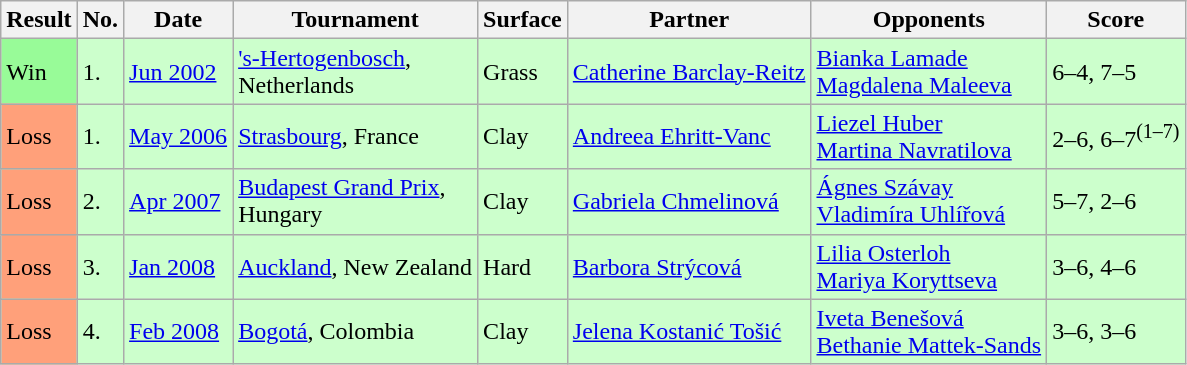<table class="sortable wikitable">
<tr>
<th>Result</th>
<th>No.</th>
<th>Date</th>
<th>Tournament</th>
<th>Surface</th>
<th>Partner</th>
<th>Opponents</th>
<th class="unsortable">Score</th>
</tr>
<tr bgcolor="#CCFFCC">
<td style="background:#98fb98;">Win</td>
<td>1.</td>
<td><a href='#'>Jun 2002</a></td>
<td><a href='#'>'s-Hertogenbosch</a>, <br>Netherlands</td>
<td>Grass</td>
<td> <a href='#'>Catherine Barclay-Reitz</a></td>
<td> <a href='#'>Bianka Lamade</a> <br>  <a href='#'>Magdalena Maleeva</a></td>
<td>6–4, 7–5</td>
</tr>
<tr bgcolor="#CCFFCC">
<td style="background:#ffa07a;">Loss</td>
<td>1.</td>
<td><a href='#'>May 2006</a></td>
<td><a href='#'>Strasbourg</a>, France</td>
<td>Clay</td>
<td> <a href='#'>Andreea Ehritt-Vanc</a></td>
<td> <a href='#'>Liezel Huber</a> <br>  <a href='#'>Martina Navratilova</a></td>
<td>2–6, 6–7<sup>(1–7)</sup></td>
</tr>
<tr bgcolor=CCFFCC>
<td style="background:#ffa07a;">Loss</td>
<td>2.</td>
<td><a href='#'>Apr 2007</a></td>
<td><a href='#'>Budapest Grand Prix</a>, <br>Hungary</td>
<td>Clay</td>
<td> <a href='#'>Gabriela Chmelinová</a></td>
<td> <a href='#'>Ágnes Szávay</a> <br>  <a href='#'>Vladimíra Uhlířová</a></td>
<td>5–7, 2–6</td>
</tr>
<tr bgcolor=CCFFCC>
<td style="background:#ffa07a;">Loss</td>
<td>3.</td>
<td><a href='#'>Jan 2008</a></td>
<td><a href='#'>Auckland</a>, New Zealand</td>
<td>Hard</td>
<td> <a href='#'>Barbora Strýcová</a></td>
<td> <a href='#'>Lilia Osterloh</a> <br>  <a href='#'>Mariya Koryttseva</a></td>
<td>3–6, 4–6</td>
</tr>
<tr bgcolor="#CCFFCC">
<td style="background:#ffa07a;">Loss</td>
<td>4.</td>
<td><a href='#'>Feb 2008</a></td>
<td><a href='#'>Bogotá</a>, Colombia</td>
<td>Clay</td>
<td> <a href='#'>Jelena Kostanić Tošić</a></td>
<td> <a href='#'>Iveta Benešová</a> <br>  <a href='#'>Bethanie Mattek-Sands</a></td>
<td>3–6, 3–6</td>
</tr>
</table>
